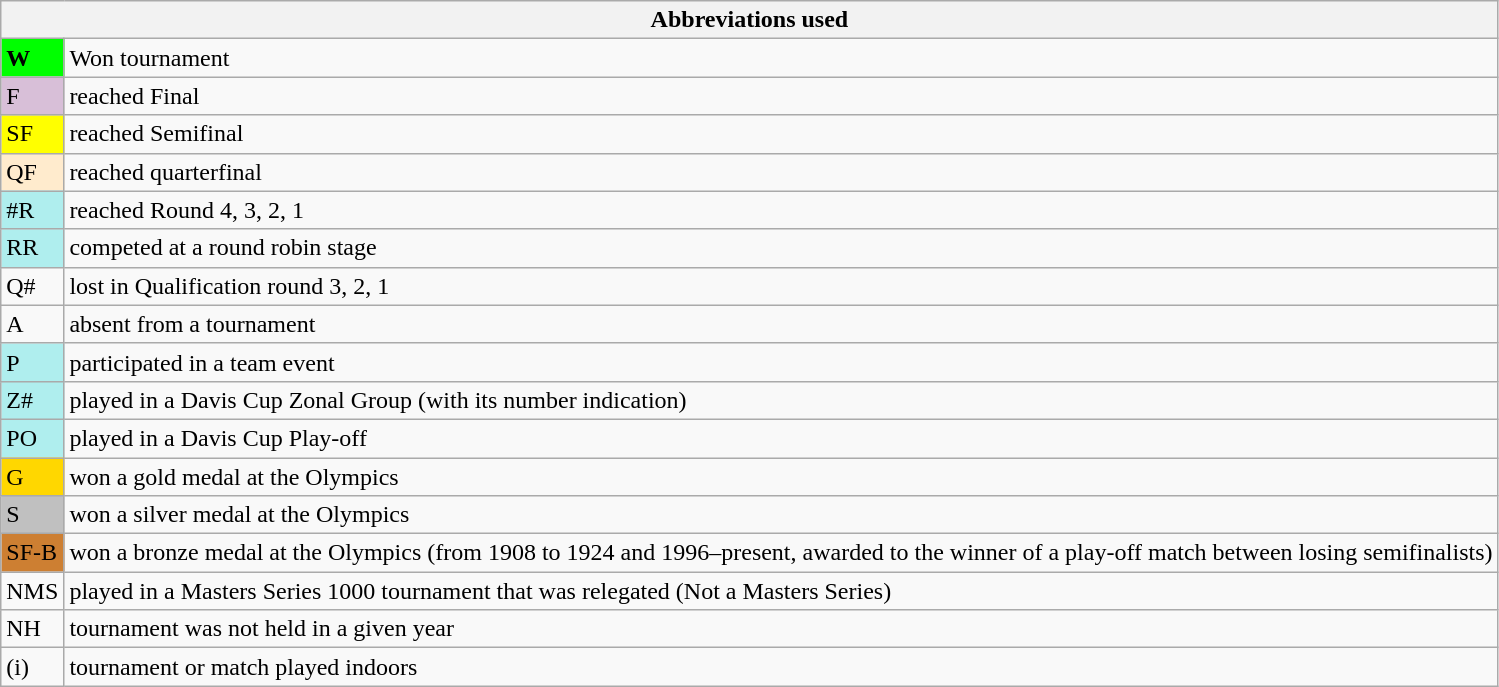<table class="wikitable plainrowheaders collapsible collapsed">
<tr>
<th colspan="2" align="center">Abbreviations used</th>
</tr>
<tr>
<td style=background:#00ff00><strong>W</strong></td>
<td>Won tournament</td>
</tr>
<tr>
<td style=background:#D8BFD8>F </td>
<td>reached Final</td>
</tr>
<tr>
<td style=background:yellow>SF</td>
<td>reached Semifinal</td>
</tr>
<tr>
<td style=background:#ffebcd>QF</td>
<td>reached quarterfinal</td>
</tr>
<tr>
<td style=background:#afeeee>#R</td>
<td>reached Round 4, 3, 2, 1</td>
</tr>
<tr>
<td style=background:#afeeee>RR</td>
<td>competed at a round robin stage</td>
</tr>
<tr>
<td>Q#</td>
<td>lost in Qualification round 3, 2, 1</td>
</tr>
<tr>
<td>A</td>
<td>absent from a tournament</td>
</tr>
<tr>
<td style=background:#afeeee>P</td>
<td>participated in a team event</td>
</tr>
<tr>
<td style=background:#afeeee>Z#</td>
<td>played in a Davis Cup Zonal Group (with its number indication)</td>
</tr>
<tr>
<td style=background:#afeeee>PO</td>
<td>played in a Davis Cup Play-off</td>
</tr>
<tr>
<td style="background:gold">G</td>
<td>won a gold medal at the Olympics</td>
</tr>
<tr>
<td style=background:silver>S</td>
<td>won a silver medal at the Olympics</td>
</tr>
<tr>
<td style=background:#cd7f32>SF-B</td>
<td>won a bronze medal at the Olympics (from 1908 to 1924 and 1996–present, awarded to the winner of a play-off match between losing semifinalists)</td>
</tr>
<tr>
<td>NMS</td>
<td>played in a Masters Series 1000 tournament that was relegated (Not a Masters Series)</td>
</tr>
<tr>
<td>NH</td>
<td>tournament was not held in a given year</td>
</tr>
<tr>
<td>(i)</td>
<td>tournament or match played indoors</td>
</tr>
</table>
